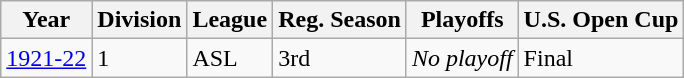<table class="wikitable">
<tr>
<th>Year</th>
<th>Division</th>
<th>League</th>
<th>Reg. Season</th>
<th>Playoffs</th>
<th>U.S. Open Cup</th>
</tr>
<tr>
<td><a href='#'>1921-22</a></td>
<td>1</td>
<td>ASL</td>
<td>3rd</td>
<td><em>No playoff</em></td>
<td>Final</td>
</tr>
</table>
